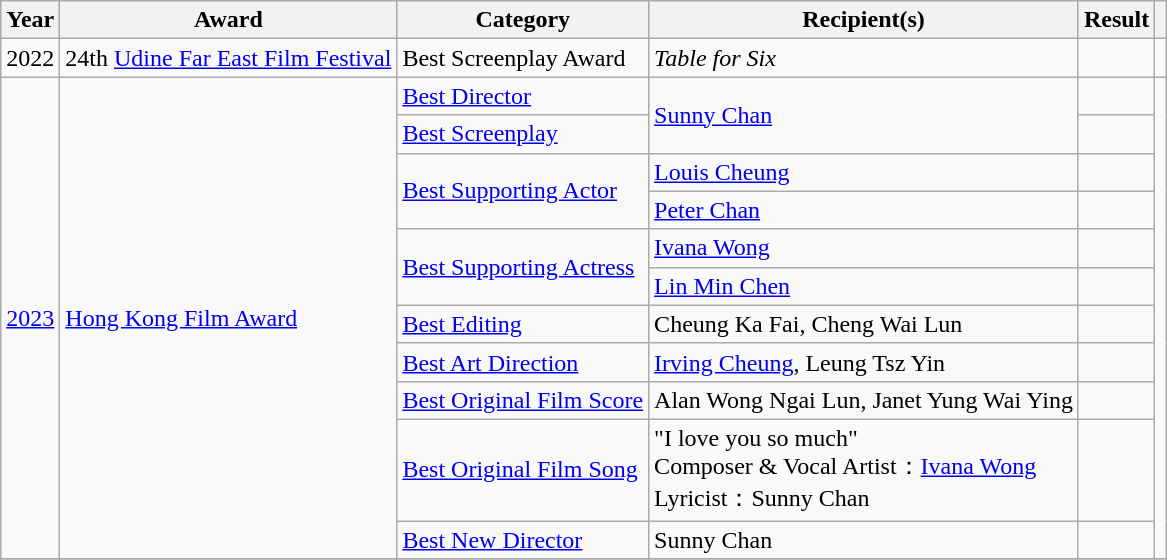<table class="wikitable plainrowheaders sortable">
<tr>
<th scope="col">Year</th>
<th scope="col">Award</th>
<th scope="col">Category</th>
<th scope="col">Recipient(s)</th>
<th scope="col">Result</th>
<th scope="col" class="unsortable"></th>
</tr>
<tr>
<td rowspan="1">2022</td>
<td scope="row">24th <a href='#'>Udine Far East Film Festival</a></td>
<td>Best Screenplay Award</td>
<td><em>Table for Six</em></td>
<td></td>
<td align="center"></td>
</tr>
<tr>
<td rowspan=11><a href='#'>2023</a></td>
<td rowspan=11><a href='#'>Hong Kong Film Award</a></td>
<td><a href='#'>Best Director</a></td>
<td rowspan=2><a href='#'>Sunny Chan</a></td>
<td></td>
<td align="center" rowspan=11></td>
</tr>
<tr>
<td><a href='#'>Best Screenplay</a></td>
<td></td>
</tr>
<tr>
<td rowspan=2><a href='#'>Best Supporting Actor</a></td>
<td><a href='#'>Louis Cheung</a></td>
<td></td>
</tr>
<tr>
<td><a href='#'>Peter Chan</a></td>
<td></td>
</tr>
<tr>
<td rowspan=2><a href='#'>Best Supporting Actress</a></td>
<td><a href='#'>Ivana Wong</a></td>
<td></td>
</tr>
<tr>
<td><a href='#'>Lin Min Chen</a></td>
<td></td>
</tr>
<tr>
<td><a href='#'>Best Editing</a></td>
<td>Cheung Ka Fai, Cheng Wai Lun</td>
<td></td>
</tr>
<tr>
<td><a href='#'>Best Art Direction</a></td>
<td><a href='#'>Irving Cheung</a>, Leung Tsz Yin</td>
<td></td>
</tr>
<tr>
<td><a href='#'>Best Original Film Score</a></td>
<td>Alan Wong Ngai Lun, Janet Yung Wai Ying</td>
<td></td>
</tr>
<tr>
<td><a href='#'>Best Original Film Song</a></td>
<td>"I love you so much"<br>Composer & Vocal Artist：<a href='#'>Ivana Wong</a><br>Lyricist：Sunny Chan</td>
<td></td>
</tr>
<tr>
<td><a href='#'>Best New Director</a></td>
<td>Sunny Chan</td>
<td></td>
</tr>
<tr>
</tr>
</table>
